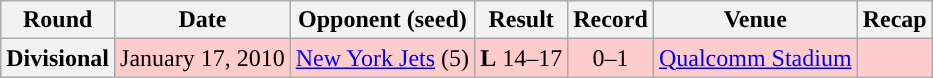<table class="wikitable" style="text-align:center">
<tr>
<th>Round</th>
<th>Date</th>
<th>Opponent (seed)</th>
<th>Result</th>
<th>Record</th>
<th>Venue</th>
<th>Recap</th>
</tr>
<tr style="background:#fcc; text-align:center;">
<th>Divisional</th>
<td>January 17, 2010</td>
<td><a href='#'>New York Jets</a> (5)</td>
<td><strong>L</strong> 14–17</td>
<td>0–1</td>
<td><a href='#'>Qualcomm Stadium</a></td>
<td></td>
</tr>
</table>
